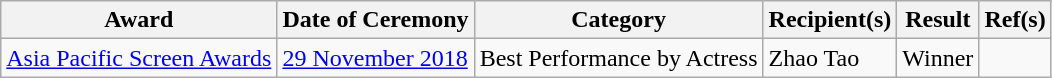<table class="wikitable">
<tr>
<th>Award</th>
<th>Date of Ceremony</th>
<th>Category</th>
<th>Recipient(s)</th>
<th>Result</th>
<th>Ref(s)</th>
</tr>
<tr>
<td><a href='#'>Asia Pacific Screen Awards</a></td>
<td><a href='#'>29 November 2018</a></td>
<td>Best Performance by Actress</td>
<td>Zhao Tao</td>
<td>Winner</td>
<td></td>
</tr>
</table>
